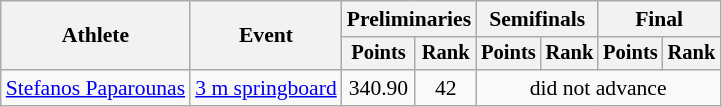<table class=wikitable style="font-size:90%;">
<tr>
<th rowspan="2">Athlete</th>
<th rowspan="2">Event</th>
<th colspan="2">Preliminaries</th>
<th colspan="2">Semifinals</th>
<th colspan="2">Final</th>
</tr>
<tr style="font-size:95%">
<th>Points</th>
<th>Rank</th>
<th>Points</th>
<th>Rank</th>
<th>Points</th>
<th>Rank</th>
</tr>
<tr align=center>
<td align=left><a href='#'>Stefanos Paparounas</a></td>
<td align=left><a href='#'>3 m springboard</a></td>
<td>340.90</td>
<td>42</td>
<td colspan=4>did not advance</td>
</tr>
</table>
